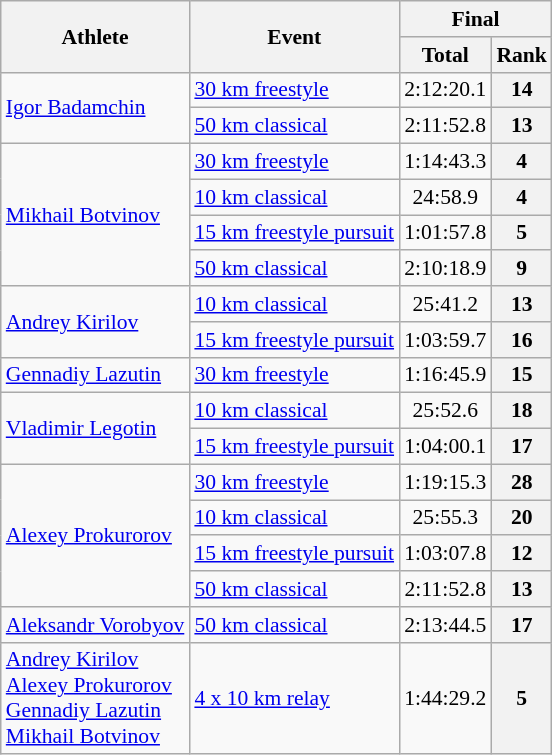<table class="wikitable" style="font-size:90%">
<tr>
<th rowspan="2">Athlete</th>
<th rowspan="2">Event</th>
<th colspan="2">Final</th>
</tr>
<tr>
<th>Total</th>
<th>Rank</th>
</tr>
<tr>
<td rowspan=2><a href='#'>Igor Badamchin</a></td>
<td><a href='#'>30 km freestyle</a></td>
<td align="center">2:12:20.1</td>
<th align="center">14</th>
</tr>
<tr>
<td><a href='#'>50 km classical</a></td>
<td align="center">2:11:52.8</td>
<th align="center">13</th>
</tr>
<tr>
<td rowspan=4><a href='#'>Mikhail Botvinov</a></td>
<td><a href='#'>30 km freestyle</a></td>
<td align="center">1:14:43.3</td>
<th align="center">4</th>
</tr>
<tr>
<td><a href='#'>10 km classical</a></td>
<td align="center">24:58.9</td>
<th align="center">4</th>
</tr>
<tr>
<td><a href='#'>15 km freestyle pursuit</a></td>
<td align="center">1:01:57.8</td>
<th align="center">5</th>
</tr>
<tr>
<td><a href='#'>50 km classical</a></td>
<td align="center">2:10:18.9</td>
<th align="center">9</th>
</tr>
<tr>
<td rowspan=2><a href='#'>Andrey Kirilov</a></td>
<td><a href='#'>10 km classical</a></td>
<td align="center">25:41.2</td>
<th align="center">13</th>
</tr>
<tr>
<td><a href='#'>15 km freestyle pursuit</a></td>
<td align="center">1:03:59.7</td>
<th align="center">16</th>
</tr>
<tr>
<td><a href='#'>Gennadiy Lazutin</a></td>
<td><a href='#'>30 km freestyle</a></td>
<td align="center">1:16:45.9</td>
<th align="center">15</th>
</tr>
<tr>
<td rowspan=2><a href='#'>Vladimir Legotin</a></td>
<td><a href='#'>10 km classical</a></td>
<td align="center">25:52.6</td>
<th align="center">18</th>
</tr>
<tr>
<td><a href='#'>15 km freestyle pursuit</a></td>
<td align="center">1:04:00.1</td>
<th align="center">17</th>
</tr>
<tr>
<td rowspan=4><a href='#'>Alexey Prokurorov</a></td>
<td><a href='#'>30 km freestyle</a></td>
<td align="center">1:19:15.3</td>
<th align="center">28</th>
</tr>
<tr>
<td><a href='#'>10 km classical</a></td>
<td align="center">25:55.3</td>
<th align="center">20</th>
</tr>
<tr>
<td><a href='#'>15 km freestyle pursuit</a></td>
<td align="center">1:03:07.8</td>
<th align="center">12</th>
</tr>
<tr>
<td><a href='#'>50 km classical</a></td>
<td align="center">2:11:52.8</td>
<th align="center">13</th>
</tr>
<tr>
<td><a href='#'>Aleksandr Vorobyov</a></td>
<td><a href='#'>50 km classical</a></td>
<td align="center">2:13:44.5</td>
<th align="center">17</th>
</tr>
<tr>
<td><a href='#'>Andrey Kirilov</a><br><a href='#'>Alexey Prokurorov</a><br><a href='#'>Gennadiy Lazutin</a><br><a href='#'>Mikhail Botvinov</a></td>
<td><a href='#'>4 x 10 km relay</a></td>
<td align="center">1:44:29.2</td>
<th align="center">5</th>
</tr>
</table>
